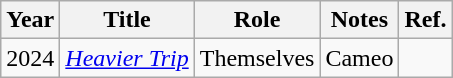<table class="wikitable sortable">
<tr>
<th>Year</th>
<th>Title</th>
<th>Role</th>
<th class="unsortable">Notes</th>
<th>Ref.</th>
</tr>
<tr>
<td>2024</td>
<td><em><a href='#'>Heavier Trip</a></em></td>
<td>Themselves</td>
<td>Cameo</td>
<td align="center"></td>
</tr>
</table>
